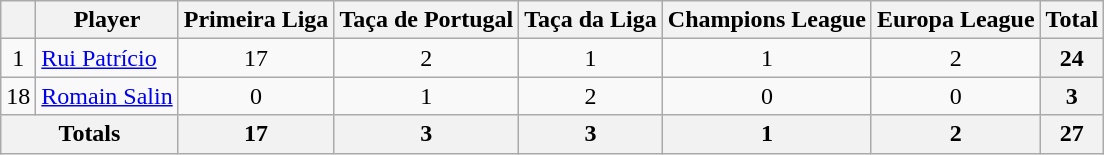<table class="wikitable" style="text-align:center;">
<tr>
<th></th>
<th>Player</th>
<th>Primeira Liga</th>
<th>Taça de Portugal</th>
<th>Taça da Liga</th>
<th>Champions League</th>
<th>Europa League</th>
<th>Total</th>
</tr>
<tr>
<td>1</td>
<td align=left> <a href='#'>Rui Patrício</a></td>
<td>17</td>
<td>2</td>
<td>1</td>
<td>1</td>
<td>2</td>
<th>24</th>
</tr>
<tr>
<td>18</td>
<td align=left> <a href='#'>Romain Salin</a></td>
<td>0</td>
<td>1</td>
<td>2</td>
<td>0</td>
<td>0</td>
<th>3</th>
</tr>
<tr>
<th colspan="2">Totals</th>
<th>17</th>
<th>3</th>
<th>3</th>
<th>1</th>
<th>2</th>
<th>27</th>
</tr>
</table>
